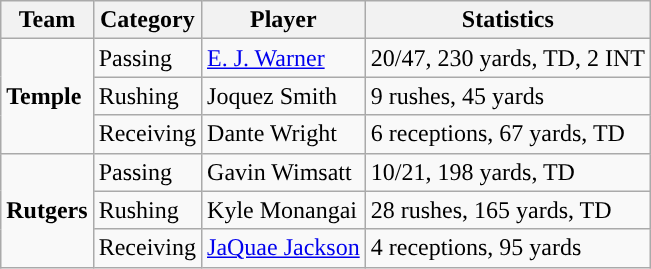<table class="wikitable" style="float: left;">
<tr>
<th>Team</th>
<th>Category</th>
<th>Player</th>
<th>Statistics</th>
</tr>
<tr>
<td rowspan=3><strong>Temple</strong></td>
<td>Passing</td>
<td><a href='#'>E. J. Warner</a></td>
<td>20/47, 230 yards, TD, 2 INT</td>
</tr>
<tr>
<td>Rushing</td>
<td>Joquez Smith</td>
<td>9 rushes, 45 yards</td>
</tr>
<tr>
<td>Receiving</td>
<td>Dante Wright</td>
<td>6 receptions, 67 yards, TD</td>
</tr>
<tr>
<td rowspan=3><strong>Rutgers</strong></td>
<td>Passing</td>
<td>Gavin Wimsatt</td>
<td>10/21, 198 yards, TD</td>
</tr>
<tr>
<td>Rushing</td>
<td>Kyle Monangai</td>
<td>28 rushes, 165 yards, TD</td>
</tr>
<tr>
<td>Receiving</td>
<td><a href='#'>JaQuae Jackson</a></td>
<td>4 receptions, 95 yards</td>
</tr>
</table>
